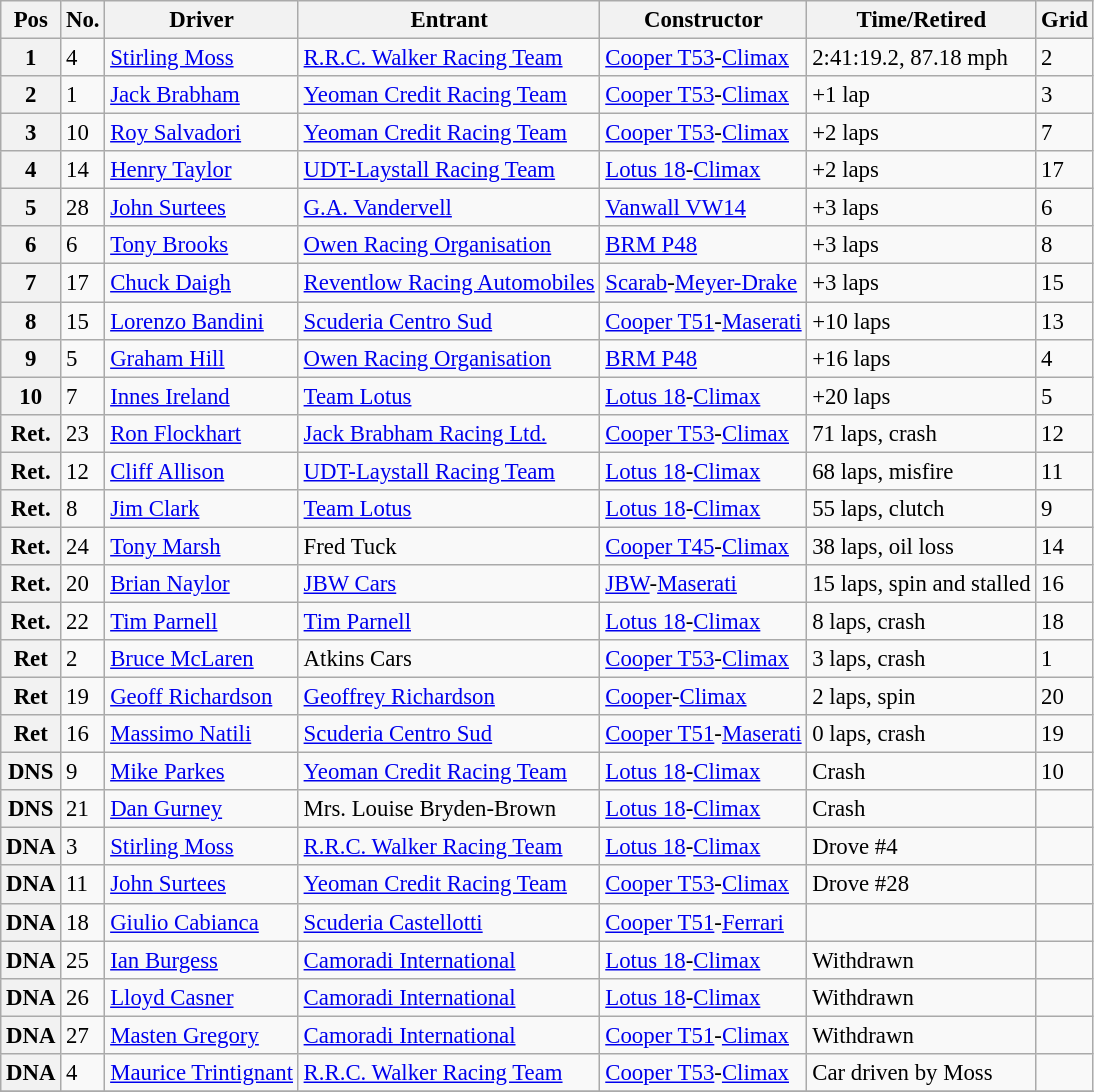<table class="wikitable sortable" style="font-size: 95%;">
<tr>
<th>Pos</th>
<th>No.</th>
<th>Driver</th>
<th>Entrant</th>
<th>Constructor</th>
<th>Time/Retired</th>
<th>Grid</th>
</tr>
<tr>
<th>1</th>
<td>4</td>
<td> <a href='#'>Stirling Moss</a></td>
<td><a href='#'>R.R.C. Walker Racing Team</a></td>
<td><a href='#'>Cooper T53</a>-<a href='#'>Climax</a></td>
<td>2:41:19.2, 87.18 mph</td>
<td>2</td>
</tr>
<tr>
<th>2</th>
<td>1</td>
<td> <a href='#'>Jack Brabham</a></td>
<td><a href='#'>Yeoman Credit Racing Team</a></td>
<td><a href='#'>Cooper T53</a>-<a href='#'>Climax</a></td>
<td>+1 lap</td>
<td>3</td>
</tr>
<tr>
<th>3</th>
<td>10</td>
<td> <a href='#'>Roy Salvadori</a></td>
<td><a href='#'>Yeoman Credit Racing Team</a></td>
<td><a href='#'>Cooper T53</a>-<a href='#'>Climax</a></td>
<td>+2 laps</td>
<td>7</td>
</tr>
<tr>
<th>4</th>
<td>14</td>
<td> <a href='#'>Henry Taylor</a></td>
<td><a href='#'>UDT-Laystall Racing Team</a></td>
<td><a href='#'>Lotus 18</a>-<a href='#'>Climax</a></td>
<td>+2 laps</td>
<td>17</td>
</tr>
<tr>
<th>5</th>
<td>28</td>
<td> <a href='#'>John Surtees</a></td>
<td><a href='#'>G.A. Vandervell</a></td>
<td><a href='#'>Vanwall VW14</a></td>
<td>+3 laps</td>
<td>6</td>
</tr>
<tr>
<th>6</th>
<td>6</td>
<td> <a href='#'>Tony Brooks</a></td>
<td><a href='#'>Owen Racing Organisation</a></td>
<td><a href='#'>BRM P48</a></td>
<td>+3 laps</td>
<td>8</td>
</tr>
<tr>
<th>7</th>
<td>17</td>
<td> <a href='#'>Chuck Daigh</a></td>
<td><a href='#'>Reventlow Racing Automobiles</a></td>
<td><a href='#'>Scarab</a>-<a href='#'>Meyer-Drake</a></td>
<td>+3 laps</td>
<td>15</td>
</tr>
<tr>
<th>8</th>
<td>15</td>
<td> <a href='#'>Lorenzo Bandini</a></td>
<td><a href='#'>Scuderia Centro Sud</a></td>
<td><a href='#'>Cooper T51</a>-<a href='#'>Maserati</a></td>
<td>+10 laps</td>
<td>13</td>
</tr>
<tr>
<th>9</th>
<td>5</td>
<td> <a href='#'>Graham Hill</a></td>
<td><a href='#'>Owen Racing Organisation</a></td>
<td><a href='#'>BRM P48</a></td>
<td>+16 laps</td>
<td>4</td>
</tr>
<tr>
<th>10</th>
<td>7</td>
<td> <a href='#'>Innes Ireland</a></td>
<td><a href='#'>Team Lotus</a></td>
<td><a href='#'>Lotus 18</a>-<a href='#'>Climax</a></td>
<td>+20 laps</td>
<td>5</td>
</tr>
<tr>
<th>Ret.</th>
<td>23</td>
<td> <a href='#'>Ron Flockhart</a></td>
<td><a href='#'>Jack Brabham Racing Ltd.</a></td>
<td><a href='#'>Cooper T53</a>-<a href='#'>Climax</a></td>
<td>71 laps, crash</td>
<td>12</td>
</tr>
<tr>
<th>Ret.</th>
<td>12</td>
<td> <a href='#'>Cliff Allison</a></td>
<td><a href='#'>UDT-Laystall Racing Team</a></td>
<td><a href='#'>Lotus 18</a>-<a href='#'>Climax</a></td>
<td>68 laps, misfire</td>
<td>11</td>
</tr>
<tr>
<th>Ret.</th>
<td>8</td>
<td> <a href='#'>Jim Clark</a></td>
<td><a href='#'>Team Lotus</a></td>
<td><a href='#'>Lotus 18</a>-<a href='#'>Climax</a></td>
<td>55 laps, clutch</td>
<td>9</td>
</tr>
<tr>
<th>Ret.</th>
<td>24</td>
<td> <a href='#'>Tony Marsh</a></td>
<td>Fred Tuck</td>
<td><a href='#'>Cooper T45</a>-<a href='#'>Climax</a></td>
<td>38 laps, oil loss</td>
<td>14</td>
</tr>
<tr>
<th>Ret.</th>
<td>20</td>
<td> <a href='#'>Brian Naylor</a></td>
<td><a href='#'>JBW Cars</a></td>
<td><a href='#'>JBW</a>-<a href='#'>Maserati</a></td>
<td>15 laps, spin and stalled</td>
<td>16</td>
</tr>
<tr>
<th>Ret.</th>
<td>22</td>
<td> <a href='#'>Tim Parnell</a></td>
<td><a href='#'>Tim Parnell</a></td>
<td><a href='#'>Lotus 18</a>-<a href='#'>Climax</a></td>
<td>8 laps, crash</td>
<td>18</td>
</tr>
<tr>
<th>Ret</th>
<td>2</td>
<td> <a href='#'>Bruce McLaren</a></td>
<td>Atkins Cars</td>
<td><a href='#'>Cooper T53</a>-<a href='#'>Climax</a></td>
<td>3 laps, crash</td>
<td>1</td>
</tr>
<tr>
<th>Ret</th>
<td>19</td>
<td> <a href='#'>Geoff Richardson</a></td>
<td><a href='#'>Geoffrey Richardson</a></td>
<td><a href='#'>Cooper</a>-<a href='#'>Climax</a></td>
<td>2 laps, spin</td>
<td>20</td>
</tr>
<tr>
<th>Ret</th>
<td>16</td>
<td> <a href='#'>Massimo Natili</a></td>
<td><a href='#'>Scuderia Centro Sud</a></td>
<td><a href='#'>Cooper T51</a>-<a href='#'>Maserati</a></td>
<td>0 laps, crash</td>
<td>19</td>
</tr>
<tr>
<th>DNS</th>
<td>9</td>
<td> <a href='#'>Mike Parkes</a></td>
<td><a href='#'>Yeoman Credit Racing Team</a></td>
<td><a href='#'>Lotus 18</a>-<a href='#'>Climax</a></td>
<td>Crash</td>
<td>10</td>
</tr>
<tr>
<th>DNS</th>
<td>21</td>
<td> <a href='#'>Dan Gurney</a></td>
<td>Mrs. Louise Bryden-Brown</td>
<td><a href='#'>Lotus 18</a>-<a href='#'>Climax</a></td>
<td>Crash</td>
<td></td>
</tr>
<tr>
<th>DNA</th>
<td>3</td>
<td> <a href='#'>Stirling Moss</a></td>
<td><a href='#'>R.R.C. Walker Racing Team</a></td>
<td><a href='#'>Lotus 18</a>-<a href='#'>Climax</a></td>
<td>Drove #4</td>
<td></td>
</tr>
<tr>
<th>DNA</th>
<td>11</td>
<td> <a href='#'>John Surtees</a></td>
<td><a href='#'>Yeoman Credit Racing Team</a></td>
<td><a href='#'>Cooper T53</a>-<a href='#'>Climax</a></td>
<td>Drove #28</td>
<td></td>
</tr>
<tr>
<th>DNA</th>
<td>18</td>
<td> <a href='#'>Giulio Cabianca</a></td>
<td><a href='#'>Scuderia Castellotti</a></td>
<td><a href='#'>Cooper T51</a>-<a href='#'>Ferrari</a></td>
<td></td>
<td></td>
</tr>
<tr>
<th>DNA</th>
<td>25</td>
<td> <a href='#'>Ian Burgess</a></td>
<td><a href='#'>Camoradi International</a></td>
<td><a href='#'>Lotus 18</a>-<a href='#'>Climax</a></td>
<td>Withdrawn</td>
<td></td>
</tr>
<tr>
<th>DNA</th>
<td>26</td>
<td> <a href='#'>Lloyd Casner</a></td>
<td><a href='#'>Camoradi International</a></td>
<td><a href='#'>Lotus 18</a>-<a href='#'>Climax</a></td>
<td>Withdrawn</td>
<td></td>
</tr>
<tr>
<th>DNA</th>
<td>27</td>
<td> <a href='#'>Masten Gregory</a></td>
<td><a href='#'>Camoradi International</a></td>
<td><a href='#'>Cooper T51</a>-<a href='#'>Climax</a></td>
<td>Withdrawn</td>
<td></td>
</tr>
<tr>
<th>DNA</th>
<td>4</td>
<td> <a href='#'>Maurice Trintignant</a></td>
<td><a href='#'>R.R.C. Walker Racing Team</a></td>
<td><a href='#'>Cooper T53</a>-<a href='#'>Climax</a></td>
<td>Car driven by Moss</td>
<td></td>
</tr>
<tr>
</tr>
</table>
